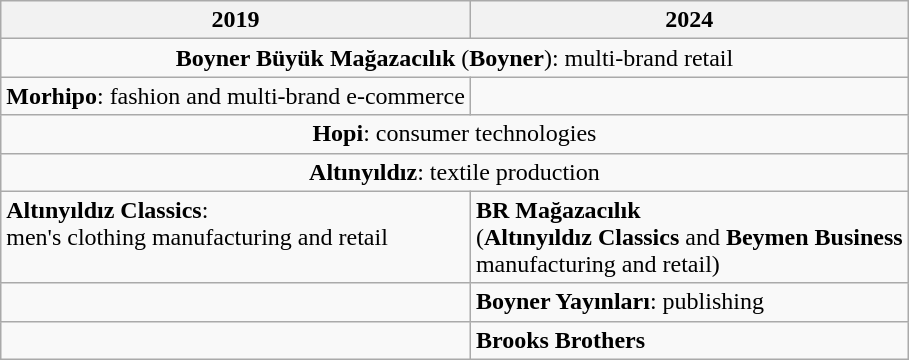<table class="wikitable">
<tr>
<th>2019</th>
<th>2024</th>
</tr>
<tr>
<td colspan = 2  style="text-align:center;vertical-align:top;"><strong>Boyner Büyük Mağazacılık</strong> (<strong>Boyner</strong>): multi-brand retail</td>
</tr>
<tr>
<td><strong>Morhipo</strong>: fashion and multi-brand e-commerce</td>
<td></td>
</tr>
<tr>
<td colspan = 2 style="text-align:center;vertical-align:top;"><strong>Hopi</strong>: consumer technologies</td>
</tr>
<tr>
<td colspan = 2 style="text-align:center;vertical-align:top;"><strong>Altınyıldız</strong>: textile production</td>
</tr>
<tr>
<td style="vertical-align:top;"><strong>Altınyıldız Classics</strong>: <br>men's clothing manufacturing and retail<br></td>
<td style="vertical-align:top;"><strong>BR Mağazacılık</strong><br>(<strong>Altınyıldız Classics</strong> and <strong>Beymen Business</strong><br>manufacturing and retail)</td>
</tr>
<tr>
<td></td>
<td><strong>Boyner Yayınları</strong>: publishing</td>
</tr>
<tr>
<td></td>
<td><strong>Brooks Brothers</strong></td>
</tr>
</table>
